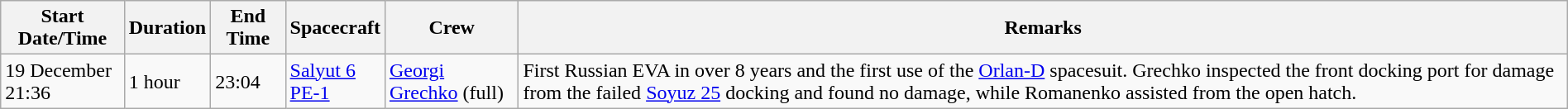<table class="wikitable" width="100%">
<tr>
<th>Start Date/Time</th>
<th>Duration</th>
<th>End Time</th>
<th>Spacecraft</th>
<th>Crew</th>
<th>Remarks</th>
</tr>
<tr>
<td>19 December<br>21:36</td>
<td>1 hour<br></td>
<td>23:04</td>
<td><a href='#'>Salyut 6</a><br><a href='#'>PE-1</a></td>
<td><a href='#'>Georgi Grechko</a> (full)<br></td>
<td>First Russian EVA in over 8 years and the first use of the <a href='#'>Orlan-D</a> spacesuit. Grechko inspected the front docking port for damage from the failed <a href='#'>Soyuz 25</a> docking and found no damage, while Romanenko assisted from the open hatch.</td>
</tr>
</table>
